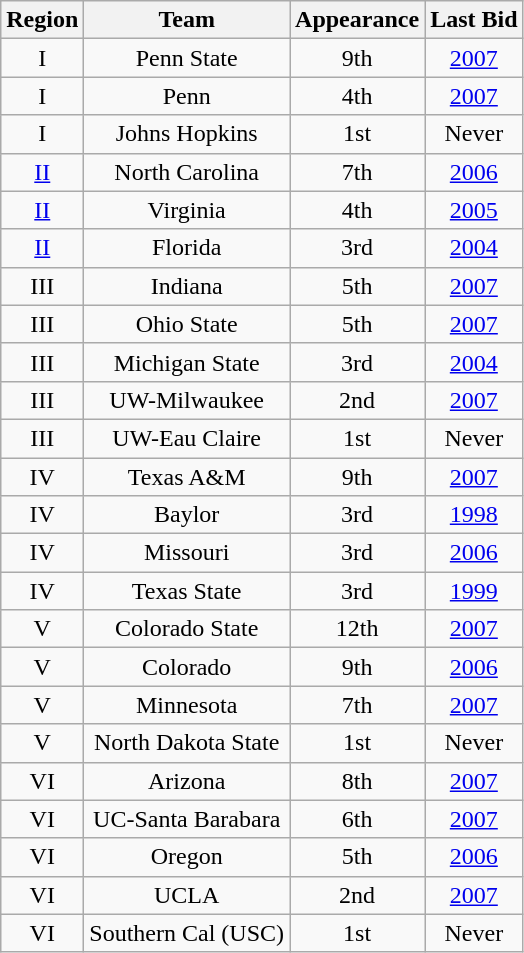<table class="wikitable sortable" style="text-align:center">
<tr>
<th>Region</th>
<th>Team</th>
<th>Appearance</th>
<th>Last Bid</th>
</tr>
<tr>
<td>I</td>
<td>Penn State</td>
<td>9th</td>
<td><a href='#'>2007</a></td>
</tr>
<tr>
<td>I</td>
<td>Penn</td>
<td>4th</td>
<td><a href='#'>2007</a></td>
</tr>
<tr>
<td>I</td>
<td>Johns Hopkins</td>
<td>1st</td>
<td>Never</td>
</tr>
<tr>
<td><a href='#'>II</a></td>
<td>North Carolina</td>
<td>7th</td>
<td><a href='#'>2006</a></td>
</tr>
<tr>
<td><a href='#'>II</a></td>
<td>Virginia</td>
<td>4th</td>
<td><a href='#'>2005</a></td>
</tr>
<tr>
<td><a href='#'>II</a></td>
<td>Florida</td>
<td>3rd</td>
<td><a href='#'>2004</a></td>
</tr>
<tr>
<td>III</td>
<td>Indiana</td>
<td>5th</td>
<td><a href='#'>2007</a></td>
</tr>
<tr>
<td>III</td>
<td>Ohio State</td>
<td>5th</td>
<td><a href='#'>2007</a></td>
</tr>
<tr>
<td>III</td>
<td>Michigan State</td>
<td>3rd</td>
<td><a href='#'>2004</a></td>
</tr>
<tr>
<td>III</td>
<td>UW-Milwaukee</td>
<td>2nd</td>
<td><a href='#'>2007</a></td>
</tr>
<tr>
<td>III</td>
<td>UW-Eau Claire</td>
<td>1st</td>
<td>Never</td>
</tr>
<tr>
<td>IV</td>
<td>Texas A&M</td>
<td>9th</td>
<td><a href='#'>2007</a></td>
</tr>
<tr>
<td>IV</td>
<td>Baylor</td>
<td>3rd</td>
<td><a href='#'>1998</a></td>
</tr>
<tr>
<td>IV</td>
<td>Missouri</td>
<td>3rd</td>
<td><a href='#'>2006</a></td>
</tr>
<tr>
<td>IV</td>
<td>Texas State</td>
<td>3rd</td>
<td><a href='#'>1999</a></td>
</tr>
<tr>
<td>V</td>
<td>Colorado State</td>
<td>12th</td>
<td><a href='#'>2007</a></td>
</tr>
<tr>
<td>V</td>
<td>Colorado</td>
<td>9th</td>
<td><a href='#'>2006</a></td>
</tr>
<tr>
<td>V</td>
<td>Minnesota</td>
<td>7th</td>
<td><a href='#'>2007</a></td>
</tr>
<tr>
<td>V</td>
<td>North Dakota State</td>
<td>1st</td>
<td>Never</td>
</tr>
<tr>
<td>VI</td>
<td>Arizona</td>
<td>8th</td>
<td><a href='#'>2007</a></td>
</tr>
<tr>
<td>VI</td>
<td>UC-Santa Barabara</td>
<td>6th</td>
<td><a href='#'>2007</a></td>
</tr>
<tr>
<td>VI</td>
<td>Oregon</td>
<td>5th</td>
<td><a href='#'>2006</a></td>
</tr>
<tr>
<td>VI</td>
<td>UCLA</td>
<td>2nd</td>
<td><a href='#'>2007</a></td>
</tr>
<tr>
<td>VI</td>
<td>Southern Cal (USC)</td>
<td>1st</td>
<td>Never</td>
</tr>
</table>
